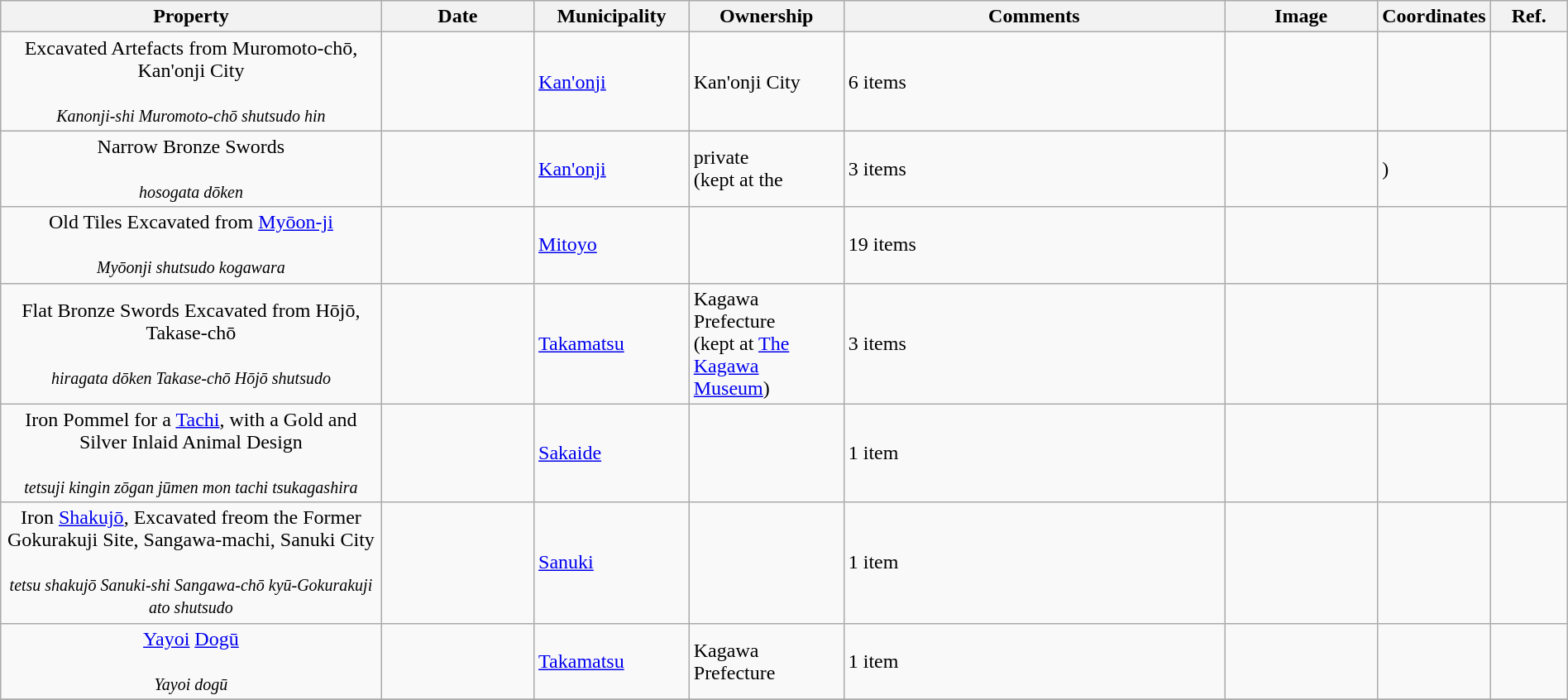<table class="wikitable sortable"  style="width:100%;">
<tr>
<th width="25%" align="left">Property</th>
<th width="10%" align="left">Date</th>
<th width="10%" align="left">Municipality</th>
<th width="10%" align="left">Ownership</th>
<th width="25%" align="left" class="unsortable">Comments</th>
<th width="10%" align="left" class="unsortable">Image</th>
<th width="5%" align="left" class="unsortable">Coordinates</th>
<th width="5%" align="left" class="unsortable">Ref.</th>
</tr>
<tr>
<td align="center">Excavated Artefacts from Muromoto-chō, Kan'onji City<br><br><small><em>Kanonji-shi Muromoto-chō shutsudo hin</em></small></td>
<td></td>
<td><a href='#'>Kan'onji</a></td>
<td>Kan'onji City</td>
<td>6 items</td>
<td></td>
<td></td>
<td></td>
</tr>
<tr>
<td align="center">Narrow Bronze Swords<br><br><small><em>hosogata dōken</em></small></td>
<td></td>
<td><a href='#'>Kan'onji</a></td>
<td>private<br>(kept at the </td>
<td>3 items</td>
<td></td>
<td>)</td>
<td></td>
</tr>
<tr>
<td align="center">Old Tiles Excavated from <a href='#'>Myōon-ji</a><br><br><small><em>Myōonji shutsudo kogawara</em></small></td>
<td></td>
<td><a href='#'>Mitoyo</a></td>
<td></td>
<td>19 items</td>
<td></td>
<td></td>
<td></td>
</tr>
<tr>
<td align="center">Flat Bronze Swords Excavated from Hōjō, Takase-chō<br><br><small><em>hiragata dōken Takase-chō Hōjō shutsudo</em></small></td>
<td></td>
<td><a href='#'>Takamatsu</a></td>
<td>Kagawa Prefecture<br>(kept at <a href='#'>The Kagawa Museum</a>)</td>
<td>3 items</td>
<td></td>
<td></td>
<td></td>
</tr>
<tr>
<td align="center">Iron Pommel for a <a href='#'>Tachi</a>, with a Gold and Silver Inlaid Animal Design<br><br><small><em>tetsuji kingin zōgan jūmen mon tachi tsukagashira</em></small></td>
<td></td>
<td><a href='#'>Sakaide</a></td>
<td></td>
<td>1 item</td>
<td></td>
<td></td>
<td></td>
</tr>
<tr>
<td align="center">Iron <a href='#'>Shakujō</a>, Excavated freom the Former Gokurakuji Site, Sangawa-machi, Sanuki City<br><br><small><em>tetsu shakujō Sanuki-shi Sangawa-chō kyū-Gokurakuji ato shutsudo</em></small></td>
<td></td>
<td><a href='#'>Sanuki</a></td>
<td></td>
<td>1 item</td>
<td></td>
<td></td>
<td></td>
</tr>
<tr>
<td align="center"><a href='#'>Yayoi</a> <a href='#'>Dogū</a><br><br><small><em>Yayoi dogū</em></small></td>
<td></td>
<td><a href='#'>Takamatsu</a></td>
<td>Kagawa Prefecture</td>
<td>1 item</td>
<td></td>
<td></td>
<td></td>
</tr>
<tr>
</tr>
</table>
